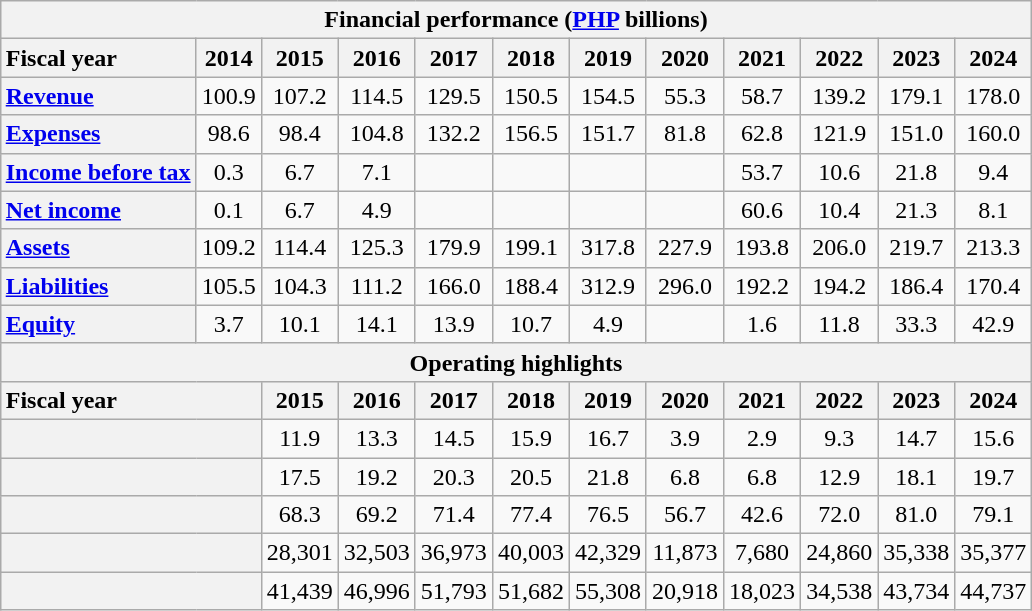<table class="wikitable" style="margin:1em auto; text-align:center;">
<tr>
<th colspan=18>Financial performance (<a href='#'>PHP</a> billions)</th>
</tr>
<tr>
<th style="text-align:left;">Fiscal year</th>
<th>2014</th>
<th>2015</th>
<th>2016</th>
<th>2017</th>
<th>2018</th>
<th>2019</th>
<th>2020</th>
<th>2021</th>
<th>2022</th>
<th>2023</th>
<th>2024</th>
</tr>
<tr>
<th style="text-align:left;"><a href='#'>Revenue</a></th>
<td>100.9</td>
<td>107.2</td>
<td>114.5</td>
<td>129.5</td>
<td>150.5</td>
<td>154.5</td>
<td>55.3</td>
<td>58.7</td>
<td>139.2</td>
<td>179.1</td>
<td>178.0</td>
</tr>
<tr>
<th style="text-align:left;"><a href='#'>Expenses</a></th>
<td>98.6</td>
<td>98.4</td>
<td>104.8</td>
<td>132.2</td>
<td>156.5</td>
<td>151.7</td>
<td>81.8</td>
<td>62.8</td>
<td>121.9</td>
<td>151.0</td>
<td>160.0</td>
</tr>
<tr>
<th style="text-align:left;"><a href='#'>Income before tax</a></th>
<td>0.3</td>
<td>6.7</td>
<td>7.1</td>
<td></td>
<td></td>
<td></td>
<td></td>
<td>53.7</td>
<td>10.6</td>
<td>21.8</td>
<td>9.4</td>
</tr>
<tr>
<th style="text-align:left;"><a href='#'>Net income</a></th>
<td>0.1</td>
<td>6.7</td>
<td>4.9</td>
<td></td>
<td></td>
<td></td>
<td></td>
<td>60.6</td>
<td>10.4</td>
<td>21.3</td>
<td>8.1</td>
</tr>
<tr>
<th style="text-align:left;"><a href='#'>Assets</a></th>
<td>109.2</td>
<td>114.4</td>
<td>125.3</td>
<td>179.9</td>
<td>199.1</td>
<td>317.8</td>
<td>227.9</td>
<td>193.8</td>
<td>206.0</td>
<td>219.7</td>
<td>213.3</td>
</tr>
<tr>
<th style="text-align:left;"><a href='#'>Liabilities</a></th>
<td>105.5</td>
<td>104.3</td>
<td>111.2</td>
<td>166.0</td>
<td>188.4</td>
<td>312.9</td>
<td>296.0</td>
<td>192.2</td>
<td>194.2</td>
<td>186.4</td>
<td>170.4</td>
</tr>
<tr>
<th style="text-align:left;"><a href='#'>Equity</a></th>
<td>3.7</td>
<td>10.1</td>
<td>14.1</td>
<td>13.9</td>
<td>10.7</td>
<td>4.9</td>
<td></td>
<td>1.6</td>
<td>11.8</td>
<td>33.3</td>
<td>42.9</td>
</tr>
<tr>
<th colspan=17>Operating highlights</th>
</tr>
<tr>
<th colspan="2" style="text-align:left;">Fiscal year</th>
<th>2015</th>
<th>2016</th>
<th>2017</th>
<th>2018</th>
<th>2019</th>
<th>2020</th>
<th>2021</th>
<th>2022</th>
<th>2023</th>
<th>2024</th>
</tr>
<tr>
<th colspan="2" style="text-align:left;"></th>
<td>11.9</td>
<td>13.3</td>
<td>14.5</td>
<td>15.9</td>
<td>16.7</td>
<td>3.9</td>
<td>2.9</td>
<td>9.3</td>
<td>14.7</td>
<td>15.6</td>
</tr>
<tr>
<th colspan="2" style="text-align:left;"></th>
<td>17.5</td>
<td>19.2</td>
<td>20.3</td>
<td>20.5</td>
<td>21.8</td>
<td>6.8</td>
<td>6.8</td>
<td>12.9</td>
<td>18.1</td>
<td>19.7</td>
</tr>
<tr>
<th colspan="2" style="text-align:left;"></th>
<td>68.3</td>
<td>69.2</td>
<td>71.4</td>
<td>77.4</td>
<td>76.5</td>
<td>56.7</td>
<td>42.6</td>
<td>72.0</td>
<td>81.0</td>
<td>79.1</td>
</tr>
<tr>
<th colspan="2" style="text-align:left;"></th>
<td>28,301</td>
<td>32,503</td>
<td>36,973</td>
<td>40,003</td>
<td>42,329</td>
<td>11,873</td>
<td>7,680</td>
<td>24,860</td>
<td>35,338</td>
<td>35,377</td>
</tr>
<tr>
<th colspan="2" style="text-align:left;"></th>
<td>41,439</td>
<td>46,996</td>
<td>51,793</td>
<td>51,682</td>
<td>55,308</td>
<td>20,918</td>
<td>18,023</td>
<td>34,538</td>
<td>43,734</td>
<td>44,737</td>
</tr>
</table>
